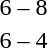<table style="text-align:center">
<tr>
<th width=200></th>
<th width=100></th>
<th width=200></th>
</tr>
<tr>
<td align=right></td>
<td>6 – 8</td>
<td align=left><strong></strong></td>
</tr>
<tr>
<td align=right><strong></strong></td>
<td>6 – 4</td>
<td align=left></td>
</tr>
</table>
